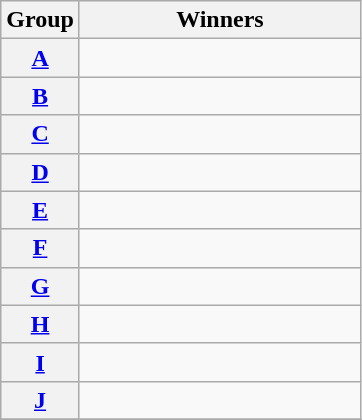<table class="wikitable">
<tr>
<th>Group<br></th>
<th width=180>Winners</th>
</tr>
<tr>
<th><a href='#'>A</a></th>
<td></td>
</tr>
<tr>
<th><a href='#'>B</a></th>
<td></td>
</tr>
<tr>
<th><a href='#'>C</a></th>
<td></td>
</tr>
<tr>
<th><a href='#'>D</a></th>
<td></td>
</tr>
<tr>
<th><a href='#'>E</a></th>
<td></td>
</tr>
<tr>
<th><a href='#'>F</a></th>
<td></td>
</tr>
<tr>
<th><a href='#'>G</a></th>
<td></td>
</tr>
<tr>
<th><a href='#'>H</a></th>
<td></td>
</tr>
<tr>
<th><a href='#'>I</a></th>
<td></td>
</tr>
<tr>
<th><a href='#'>J</a></th>
<td></td>
</tr>
<tr>
</tr>
</table>
